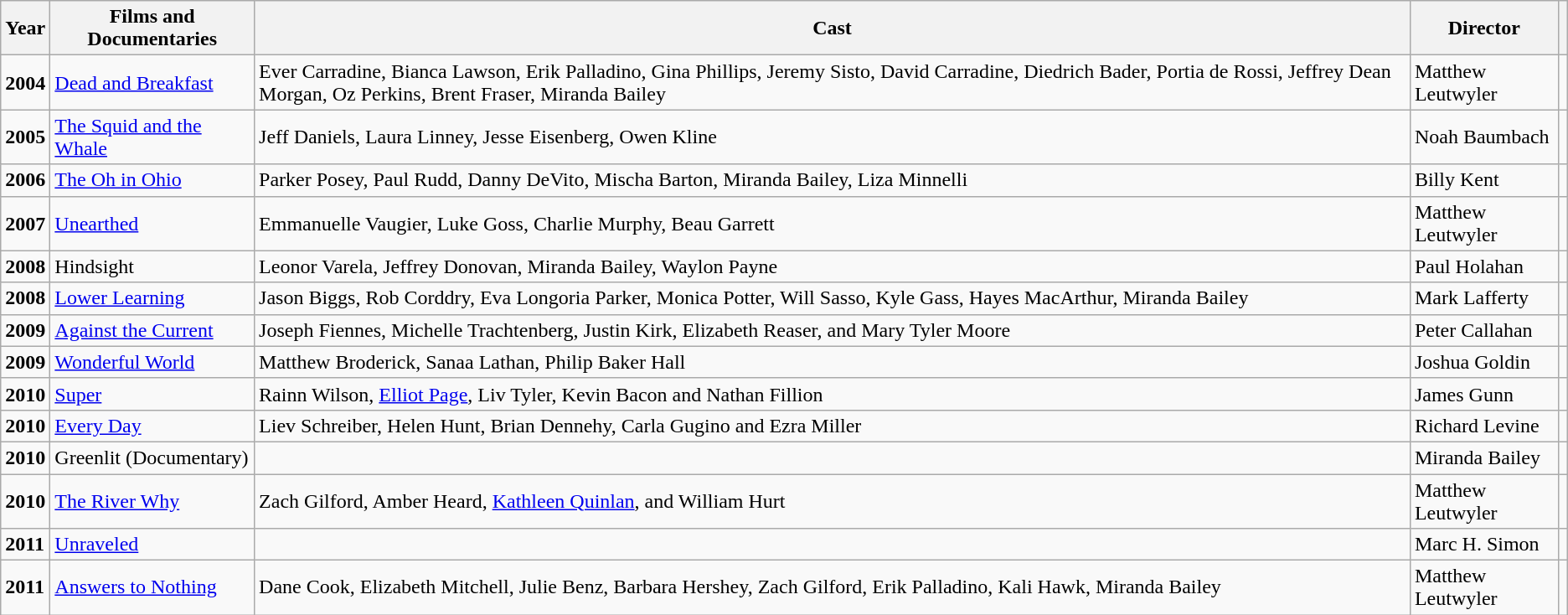<table class="wikitable">
<tr>
<th><strong>Year</strong></th>
<th><strong>Films and Documentaries</strong></th>
<th><strong>Cast</strong></th>
<th><strong>Director</strong></th>
<th></th>
</tr>
<tr>
<td><strong>2004</strong></td>
<td><a href='#'>Dead and Breakfast</a></td>
<td>Ever Carradine, Bianca Lawson, Erik Palladino, Gina Phillips, Jeremy Sisto, David Carradine, Diedrich Bader, Portia de Rossi, Jeffrey Dean Morgan, Oz Perkins, Brent Fraser, Miranda Bailey</td>
<td>Matthew Leutwyler</td>
<td></td>
</tr>
<tr>
<td><strong>2005</strong></td>
<td><a href='#'>The Squid and the Whale</a></td>
<td>Jeff Daniels, Laura Linney, Jesse Eisenberg, Owen Kline</td>
<td>Noah Baumbach</td>
<td></td>
</tr>
<tr>
<td><strong>2006</strong></td>
<td><a href='#'>The Oh in Ohio</a></td>
<td>Parker Posey, Paul Rudd, Danny DeVito, Mischa Barton, Miranda Bailey, Liza Minnelli</td>
<td>Billy Kent</td>
<td></td>
</tr>
<tr>
<td><strong>2007</strong></td>
<td><a href='#'>Unearthed</a></td>
<td>Emmanuelle Vaugier, Luke Goss, Charlie Murphy, Beau Garrett</td>
<td>Matthew Leutwyler</td>
<td></td>
</tr>
<tr>
<td><strong>2008</strong></td>
<td>Hindsight</td>
<td>Leonor Varela, Jeffrey Donovan, Miranda Bailey, Waylon Payne</td>
<td>Paul Holahan</td>
<td></td>
</tr>
<tr>
<td><strong>2008</strong></td>
<td><a href='#'>Lower Learning</a></td>
<td>Jason Biggs, Rob Corddry, Eva Longoria Parker, Monica Potter, Will Sasso, Kyle Gass, Hayes MacArthur, Miranda Bailey</td>
<td>Mark Lafferty</td>
<td></td>
</tr>
<tr>
<td><strong>2009</strong></td>
<td><a href='#'>Against the Current</a></td>
<td>Joseph Fiennes, Michelle Trachtenberg, Justin Kirk, Elizabeth Reaser, and Mary Tyler Moore</td>
<td>Peter Callahan</td>
<td></td>
</tr>
<tr>
<td><strong>2009</strong></td>
<td><a href='#'>Wonderful World</a></td>
<td>Matthew Broderick, Sanaa Lathan, Philip Baker Hall</td>
<td>Joshua Goldin</td>
<td></td>
</tr>
<tr>
<td><strong>2010</strong></td>
<td><a href='#'>Super</a></td>
<td>Rainn Wilson, <a href='#'>Elliot Page</a>, Liv Tyler, Kevin Bacon and Nathan Fillion</td>
<td>James Gunn</td>
<td></td>
</tr>
<tr>
<td><strong>2010</strong></td>
<td><a href='#'>Every Day</a></td>
<td>Liev Schreiber, Helen Hunt, Brian Dennehy, Carla Gugino and Ezra Miller</td>
<td>Richard Levine</td>
<td></td>
</tr>
<tr>
<td><strong>2010</strong></td>
<td>Greenlit (Documentary)</td>
<td></td>
<td>Miranda Bailey</td>
<td></td>
</tr>
<tr>
<td><strong>2010</strong></td>
<td><a href='#'>The River Why</a></td>
<td>Zach Gilford, Amber Heard, <a href='#'>Kathleen Quinlan</a>, and William Hurt</td>
<td>Matthew Leutwyler</td>
<td></td>
</tr>
<tr>
<td><strong>2011</strong></td>
<td><a href='#'>Unraveled</a></td>
<td></td>
<td>Marc H. Simon</td>
<td></td>
</tr>
<tr>
<td><strong>2011</strong></td>
<td><a href='#'>Answers to Nothing</a></td>
<td>Dane Cook, Elizabeth Mitchell, Julie Benz, Barbara Hershey, Zach Gilford, Erik Palladino, Kali Hawk, Miranda Bailey</td>
<td>Matthew Leutwyler</td>
<td></td>
</tr>
</table>
